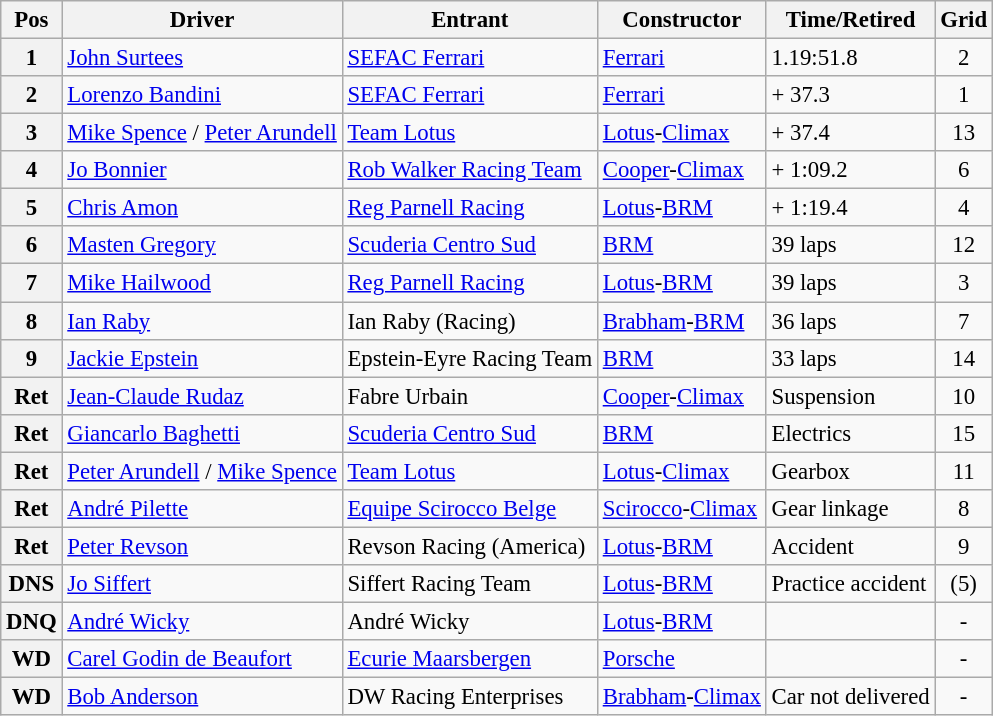<table class="wikitable" style="font-size: 95%;">
<tr>
<th>Pos</th>
<th>Driver</th>
<th>Entrant</th>
<th>Constructor</th>
<th>Time/Retired</th>
<th>Grid</th>
</tr>
<tr>
<th>1</th>
<td> <a href='#'>John Surtees</a></td>
<td><a href='#'>SEFAC Ferrari</a></td>
<td><a href='#'>Ferrari</a></td>
<td>1.19:51.8</td>
<td style="text-align:center">2</td>
</tr>
<tr>
<th>2</th>
<td> <a href='#'>Lorenzo Bandini</a></td>
<td><a href='#'>SEFAC Ferrari</a></td>
<td><a href='#'>Ferrari</a></td>
<td>+ 37.3</td>
<td style="text-align:center">1</td>
</tr>
<tr>
<th>3</th>
<td> <a href='#'>Mike Spence</a> / <a href='#'>Peter Arundell</a></td>
<td><a href='#'>Team Lotus</a></td>
<td><a href='#'>Lotus</a>-<a href='#'>Climax</a></td>
<td>+ 37.4</td>
<td style="text-align:center">13</td>
</tr>
<tr>
<th>4</th>
<td> <a href='#'>Jo Bonnier</a></td>
<td><a href='#'>Rob Walker Racing Team</a></td>
<td><a href='#'>Cooper</a>-<a href='#'>Climax</a></td>
<td>+ 1:09.2</td>
<td style="text-align:center">6</td>
</tr>
<tr>
<th>5</th>
<td> <a href='#'>Chris Amon</a></td>
<td><a href='#'>Reg Parnell Racing</a></td>
<td><a href='#'>Lotus</a>-<a href='#'>BRM</a></td>
<td>+ 1:19.4</td>
<td style="text-align:center">4</td>
</tr>
<tr>
<th>6</th>
<td> <a href='#'>Masten Gregory</a></td>
<td><a href='#'>Scuderia Centro Sud</a></td>
<td><a href='#'>BRM</a></td>
<td>39 laps</td>
<td style="text-align:center">12</td>
</tr>
<tr>
<th>7</th>
<td> <a href='#'>Mike Hailwood</a></td>
<td><a href='#'>Reg Parnell Racing</a></td>
<td><a href='#'>Lotus</a>-<a href='#'>BRM</a></td>
<td>39 laps</td>
<td style="text-align:center">3</td>
</tr>
<tr>
<th>8</th>
<td> <a href='#'>Ian Raby</a></td>
<td>Ian Raby (Racing)</td>
<td><a href='#'>Brabham</a>-<a href='#'>BRM</a></td>
<td>36 laps</td>
<td style="text-align:center">7</td>
</tr>
<tr>
<th>9</th>
<td> <a href='#'>Jackie Epstein</a></td>
<td>Epstein-Eyre Racing Team</td>
<td><a href='#'>BRM</a></td>
<td>33 laps</td>
<td style="text-align:center">14</td>
</tr>
<tr>
<th>Ret</th>
<td> <a href='#'>Jean-Claude Rudaz</a></td>
<td>Fabre Urbain</td>
<td><a href='#'>Cooper</a>-<a href='#'>Climax</a></td>
<td>Suspension</td>
<td style="text-align:center">10</td>
</tr>
<tr>
<th>Ret</th>
<td> <a href='#'>Giancarlo Baghetti</a></td>
<td><a href='#'>Scuderia Centro Sud</a></td>
<td><a href='#'>BRM</a></td>
<td>Electrics</td>
<td style="text-align:center">15</td>
</tr>
<tr>
<th>Ret</th>
<td> <a href='#'>Peter Arundell</a> / <a href='#'>Mike Spence</a></td>
<td><a href='#'>Team Lotus</a></td>
<td><a href='#'>Lotus</a>-<a href='#'>Climax</a></td>
<td>Gearbox</td>
<td style="text-align:center">11</td>
</tr>
<tr>
<th>Ret</th>
<td> <a href='#'>André Pilette</a></td>
<td><a href='#'>Equipe Scirocco Belge</a></td>
<td><a href='#'>Scirocco</a>-<a href='#'>Climax</a></td>
<td>Gear linkage</td>
<td style="text-align:center">8</td>
</tr>
<tr>
<th>Ret</th>
<td> <a href='#'>Peter Revson</a></td>
<td>Revson Racing (America)</td>
<td><a href='#'>Lotus</a>-<a href='#'>BRM</a></td>
<td>Accident</td>
<td style="text-align:center">9</td>
</tr>
<tr>
<th>DNS</th>
<td> <a href='#'>Jo Siffert</a></td>
<td>Siffert Racing Team</td>
<td><a href='#'>Lotus</a>-<a href='#'>BRM</a></td>
<td>Practice accident</td>
<td style="text-align:center">(5)</td>
</tr>
<tr>
<th>DNQ</th>
<td> <a href='#'>André Wicky</a></td>
<td>André Wicky</td>
<td><a href='#'>Lotus</a>-<a href='#'>BRM</a></td>
<td></td>
<td style="text-align:center">-</td>
</tr>
<tr>
<th>WD</th>
<td> <a href='#'>Carel Godin de Beaufort</a></td>
<td><a href='#'>Ecurie Maarsbergen</a></td>
<td><a href='#'>Porsche</a></td>
<td></td>
<td style="text-align:center">-</td>
</tr>
<tr>
<th>WD</th>
<td> <a href='#'>Bob Anderson</a></td>
<td>DW Racing Enterprises</td>
<td><a href='#'>Brabham</a>-<a href='#'>Climax</a></td>
<td>Car not delivered</td>
<td style="text-align:center">-</td>
</tr>
</table>
